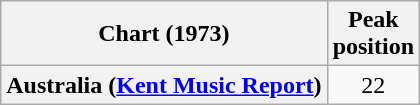<table class="wikitable sortable plainrowheaders" style="text-align:center">
<tr>
<th>Chart (1973)</th>
<th>Peak<br>position</th>
</tr>
<tr>
<th scope="row">Australia (<a href='#'>Kent Music Report</a>)</th>
<td>22</td>
</tr>
</table>
